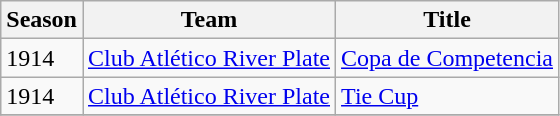<table class="wikitable">
<tr>
<th>Season</th>
<th>Team</th>
<th>Title</th>
</tr>
<tr>
<td>1914</td>
<td><a href='#'>Club Atlético River Plate</a></td>
<td><a href='#'>Copa de Competencia</a></td>
</tr>
<tr>
<td>1914</td>
<td><a href='#'>Club Atlético River Plate</a></td>
<td><a href='#'>Tie Cup</a></td>
</tr>
<tr>
</tr>
</table>
